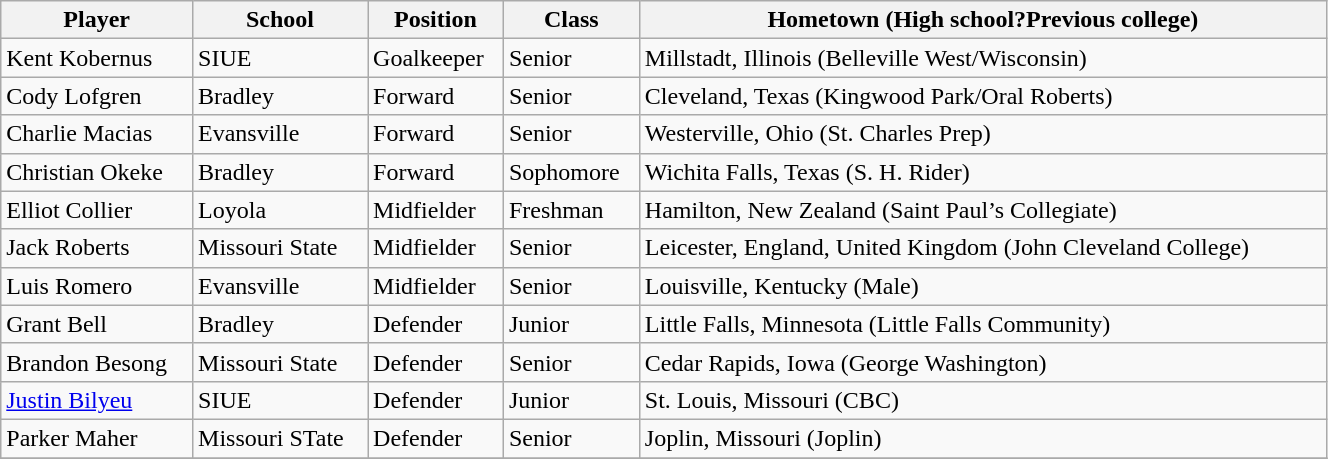<table class="wikitable sortable" style="text-align: left; width:70%">
<tr>
<th>Player</th>
<th>School</th>
<th>Position</th>
<th>Class</th>
<th>Hometown (High school?Previous college)</th>
</tr>
<tr>
<td>Kent Kobernus</td>
<td>SIUE</td>
<td>Goalkeeper</td>
<td>Senior</td>
<td>Millstadt, Illinois (Belleville West/Wisconsin)</td>
</tr>
<tr>
<td>Cody Lofgren</td>
<td>Bradley</td>
<td>Forward</td>
<td>Senior</td>
<td>Cleveland, Texas (Kingwood Park/Oral Roberts)</td>
</tr>
<tr>
<td>Charlie Macias</td>
<td>Evansville</td>
<td>Forward</td>
<td>Senior</td>
<td>Westerville, Ohio (St. Charles Prep)</td>
</tr>
<tr>
<td>Christian Okeke</td>
<td>Bradley</td>
<td>Forward</td>
<td>Sophomore</td>
<td>Wichita Falls, Texas (S. H. Rider)</td>
</tr>
<tr>
<td>Elliot Collier</td>
<td>Loyola</td>
<td>Midfielder</td>
<td>Freshman</td>
<td>Hamilton, New Zealand (Saint Paul’s Collegiate)</td>
</tr>
<tr>
<td>Jack Roberts</td>
<td>Missouri State</td>
<td>Midfielder</td>
<td>Senior</td>
<td>Leicester, England, United Kingdom (John Cleveland College)</td>
</tr>
<tr>
<td>Luis Romero</td>
<td>Evansville</td>
<td>Midfielder</td>
<td>Senior</td>
<td>Louisville, Kentucky (Male)</td>
</tr>
<tr>
<td>Grant Bell</td>
<td>Bradley</td>
<td>Defender</td>
<td>Junior</td>
<td>Little Falls, Minnesota (Little Falls Community)</td>
</tr>
<tr>
<td>Brandon Besong</td>
<td>Missouri State</td>
<td>Defender</td>
<td>Senior</td>
<td>Cedar Rapids, Iowa (George Washington)</td>
</tr>
<tr>
<td><a href='#'>Justin Bilyeu</a></td>
<td>SIUE</td>
<td>Defender</td>
<td>Junior</td>
<td>St. Louis, Missouri (CBC)</td>
</tr>
<tr>
<td>Parker Maher</td>
<td>Missouri STate</td>
<td>Defender</td>
<td>Senior</td>
<td>Joplin, Missouri (Joplin)</td>
</tr>
<tr>
</tr>
</table>
